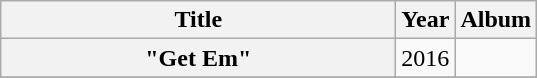<table class="wikitable plainrowheaders" style="text-align:center;">
<tr>
<th scope="col" style="width:16em;">Title</th>
<th scope="col" style="width:1em;">Year</th>
<th scope="col">Album</th>
</tr>
<tr>
<th scope="row">"Get Em"</th>
<td>2016</td>
<td></td>
</tr>
<tr>
</tr>
</table>
